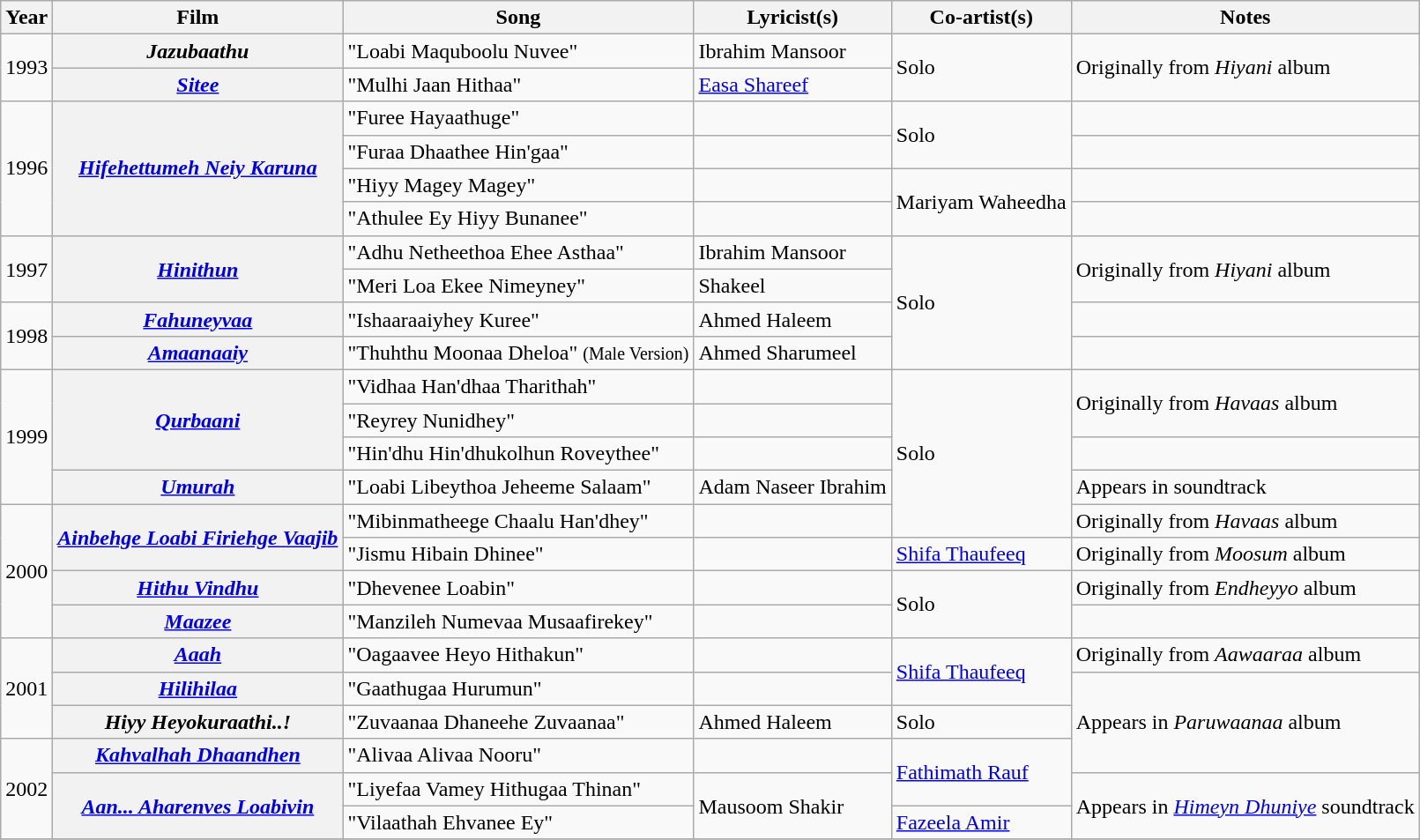<table class="wikitable plainrowheaders">
<tr>
<th scope="col">Year</th>
<th scope="col">Film</th>
<th scope="col">Song</th>
<th scope="col">Lyricist(s)</th>
<th scope="col">Co-artist(s)</th>
<th scope="col">Notes</th>
</tr>
<tr>
<td rowspan="2">1993</td>
<th scope="row"><em>Jazubaathu</em></th>
<td>"Loabi Maquboolu Nuvee"</td>
<td>Ibrahim Mansoor</td>
<td rowspan="2">Solo</td>
<td rowspan="2">Originally from <em>Hiyani</em> album</td>
</tr>
<tr>
<th scope="row"><em><a href='#'>Sitee</a></em></th>
<td>"Mulhi Jaan Hithaa"</td>
<td><a href='#'>Easa Shareef</a></td>
</tr>
<tr>
<td rowspan="4">1996</td>
<th scope="row" rowspan="4"><em><a href='#'>Hifehettumeh Neiy Karuna</a></em></th>
<td>"Furee Hayaathuge"</td>
<td></td>
<td rowspan="2">Solo</td>
<td></td>
</tr>
<tr>
<td>"Furaa Dhaathee Hin'gaa"</td>
<td></td>
<td></td>
</tr>
<tr>
<td>"Hiyy Magey Magey"</td>
<td></td>
<td rowspan="2">Mariyam Waheedha</td>
<td></td>
</tr>
<tr>
<td>"Athulee Ey Hiyy Bunanee"</td>
<td></td>
<td></td>
</tr>
<tr>
<td rowspan="2">1997</td>
<th scope="row" rowspan="2"><em><a href='#'>Hinithun</a></em></th>
<td>"Adhu Netheethoa Ehee Asthaa"</td>
<td>Ibrahim Mansoor</td>
<td rowspan="4">Solo</td>
<td rowspan="2">Originally from <em>Hiyani</em> album</td>
</tr>
<tr>
<td>"Meri Loa Ekee Nimeyney"</td>
<td>Shakeel</td>
</tr>
<tr>
<td rowspan="2">1998</td>
<th scope="row"><em><a href='#'>Fahuneyvaa</a></em></th>
<td>"Ishaaraaiyhey Kuree"</td>
<td>Ahmed Haleem</td>
<td></td>
</tr>
<tr>
<th scope="row"><em><a href='#'>Amaanaaiy</a></em></th>
<td>"Thuhthu Moonaa Dheloa" <small>(Male Version)</small></td>
<td>Ahmed Sharumeel</td>
<td></td>
</tr>
<tr>
<td rowspan="4">1999</td>
<th scope="row" rowspan="3"><a href='#'><em>Qurbaani</em></a></th>
<td>"Vidhaa Han'dhaa Tharithah"</td>
<td></td>
<td rowspan="5">Solo</td>
<td rowspan="2">Originally from <em>Havaas</em> album</td>
</tr>
<tr>
<td>"Reyrey Nunidhey"</td>
<td></td>
</tr>
<tr>
<td>"Hin'dhu Hin'dhukolhun Roveythee"</td>
<td></td>
<td></td>
</tr>
<tr>
<th scope="row"><em><a href='#'>Umurah</a></em></th>
<td>"Loabi Libeythoa Jeheeme Salaam"</td>
<td>Adam Naseer Ibrahim</td>
<td>Appears in soundtrack</td>
</tr>
<tr>
<td rowspan="4">2000</td>
<th scope="row" rowspan="2"><em><a href='#'>Ainbehge Loabi Firiehge Vaajib</a></em></th>
<td>"Mibinmatheege Chaalu Han'dhey"</td>
<td></td>
<td>Originally from <em>Havaas</em> album</td>
</tr>
<tr>
<td>"Jismu Hibain Dhinee"</td>
<td></td>
<td><a href='#'>Shifa Thaufeeq</a></td>
<td>Originally from <em>Moosum</em> album</td>
</tr>
<tr>
<th scope="row"><em><a href='#'>Hithu Vindhu</a></em></th>
<td>"Dhevenee Loabin"</td>
<td></td>
<td rowspan="2">Solo</td>
<td>Originally from <em>Endheyyo</em> album</td>
</tr>
<tr>
<th scope="row"><em><a href='#'>Maazee</a></em></th>
<td>"Manzileh Numevaa Musaafirekey"</td>
<td></td>
<td></td>
</tr>
<tr>
<td rowspan="3">2001</td>
<th scope="row"><a href='#'><em>Aaah</em></a></th>
<td>"Oagaavee Heyo Hithakun"</td>
<td></td>
<td rowspan="2"><a href='#'>Shifa Thaufeeq</a></td>
<td>Originally from <em>Aawaaraa</em> album</td>
</tr>
<tr>
<th scope="row"><em><a href='#'>Hilihilaa</a></em></th>
<td>"Gaathugaa Hurumun"</td>
<td></td>
<td rowspan="3">Appears in <em>Paruwaanaa</em> album</td>
</tr>
<tr>
<th scope="row"><em>Hiyy Heyokuraathi..!</em></th>
<td>"Zuvaanaa Dhaneehe Zuvaanaa"</td>
<td>Ahmed Haleem</td>
<td>Solo</td>
</tr>
<tr>
<td rowspan="3">2002</td>
<th scope="row"><em><a href='#'>Kahvalhah Dhaandhen</a></em></th>
<td>"Alivaa Alivaa Nooru"</td>
<td></td>
<td rowspan="2"><a href='#'>Fathimath Rauf</a></td>
</tr>
<tr>
<th scope="row" rowspan="2"><em><a href='#'>Aan... Aharenves Loabivin</a></em></th>
<td>"Liyefaa Vamey Hithugaa Thinan"</td>
<td rowspan="2">Mausoom Shakir</td>
<td rowspan="2">Appears in <em><a href='#'>Himeyn Dhuniye</a></em> soundtrack</td>
</tr>
<tr>
<td>"Vilaathah Ehvanee Ey"</td>
<td><a href='#'>Fazeela Amir</a></td>
</tr>
<tr>
</tr>
</table>
